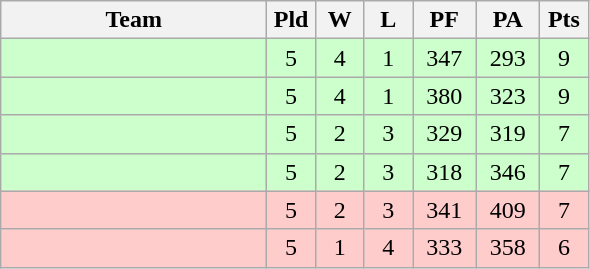<table class="wikitable" style="text-align:center;">
<tr>
<th width=170>Team</th>
<th width=25>Pld</th>
<th width=25>W</th>
<th width=25>L</th>
<th width=35>PF</th>
<th width=35>PA</th>
<th width=25>Pts</th>
</tr>
<tr bgcolor=#ccffcc>
<td align="left"></td>
<td>5</td>
<td>4</td>
<td>1</td>
<td>347</td>
<td>293</td>
<td>9</td>
</tr>
<tr bgcolor=#ccffcc>
<td align="left"></td>
<td>5</td>
<td>4</td>
<td>1</td>
<td>380</td>
<td>323</td>
<td>9</td>
</tr>
<tr bgcolor=#ccffcc>
<td align="left"></td>
<td>5</td>
<td>2</td>
<td>3</td>
<td>329</td>
<td>319</td>
<td>7</td>
</tr>
<tr bgcolor=#ccffcc>
<td align="left"></td>
<td>5</td>
<td>2</td>
<td>3</td>
<td>318</td>
<td>346</td>
<td>7</td>
</tr>
<tr bgcolor=#ffcccc>
<td align="left"></td>
<td>5</td>
<td>2</td>
<td>3</td>
<td>341</td>
<td>409</td>
<td>7</td>
</tr>
<tr bgcolor=#ffcccc>
<td align="left"></td>
<td>5</td>
<td>1</td>
<td>4</td>
<td>333</td>
<td>358</td>
<td>6</td>
</tr>
</table>
